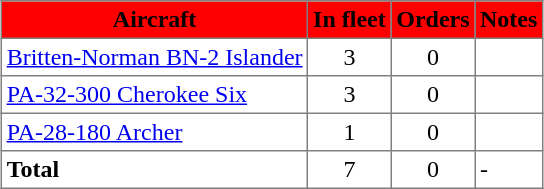<table class="toccolours" border="1" cellpadding="3" style="margin:1em auto; border-collapse:collapse">
<tr bgcolor=red>
<th>Aircraft</th>
<th>In fleet</th>
<th>Orders</th>
<th>Notes</th>
</tr>
<tr>
<td><a href='#'>Britten-Norman BN-2 Islander</a></td>
<td align="center">3</td>
<td align="center">0</td>
<td></td>
</tr>
<tr>
<td><a href='#'>PA-32-300 Cherokee Six</a></td>
<td align="center">3</td>
<td align="center">0</td>
<td></td>
</tr>
<tr>
<td><a href='#'>PA-28-180 Archer</a></td>
<td align="center">1</td>
<td align="center">0</td>
<td></td>
</tr>
<tr>
<td><strong>Total</strong></td>
<td align="center">7</td>
<td align="center">0</td>
<td>-</td>
</tr>
</table>
